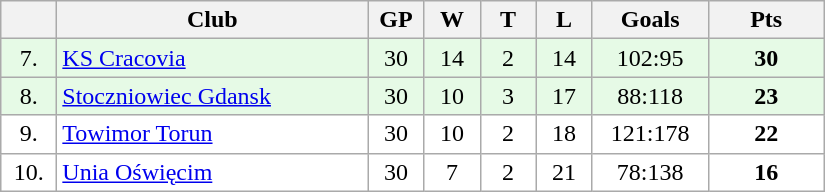<table class="wikitable">
<tr>
<th width="30"></th>
<th width="200">Club</th>
<th width="30">GP</th>
<th width="30">W</th>
<th width="30">T</th>
<th width="30">L</th>
<th width="70">Goals</th>
<th width="70">Pts</th>
</tr>
<tr bgcolor="#e6fae6" align="center">
<td>7.</td>
<td align="left"><a href='#'>KS Cracovia</a></td>
<td>30</td>
<td>14</td>
<td>2</td>
<td>14</td>
<td>102:95</td>
<td><strong>30</strong></td>
</tr>
<tr bgcolor="#e6fae6" align="center">
<td>8.</td>
<td align="left"><a href='#'>Stoczniowiec Gdansk</a></td>
<td>30</td>
<td>10</td>
<td>3</td>
<td>17</td>
<td>88:118</td>
<td><strong>23</strong></td>
</tr>
<tr bgcolor="#FFFFFF" align="center">
<td>9.</td>
<td align="left"><a href='#'>Towimor Torun</a></td>
<td>30</td>
<td>10</td>
<td>2</td>
<td>18</td>
<td>121:178</td>
<td><strong>22</strong></td>
</tr>
<tr bgcolor="#FFFFFF" align="center">
<td>10.</td>
<td align="left"><a href='#'>Unia Oświęcim</a></td>
<td>30</td>
<td>7</td>
<td>2</td>
<td>21</td>
<td>78:138</td>
<td><strong>16</strong></td>
</tr>
</table>
